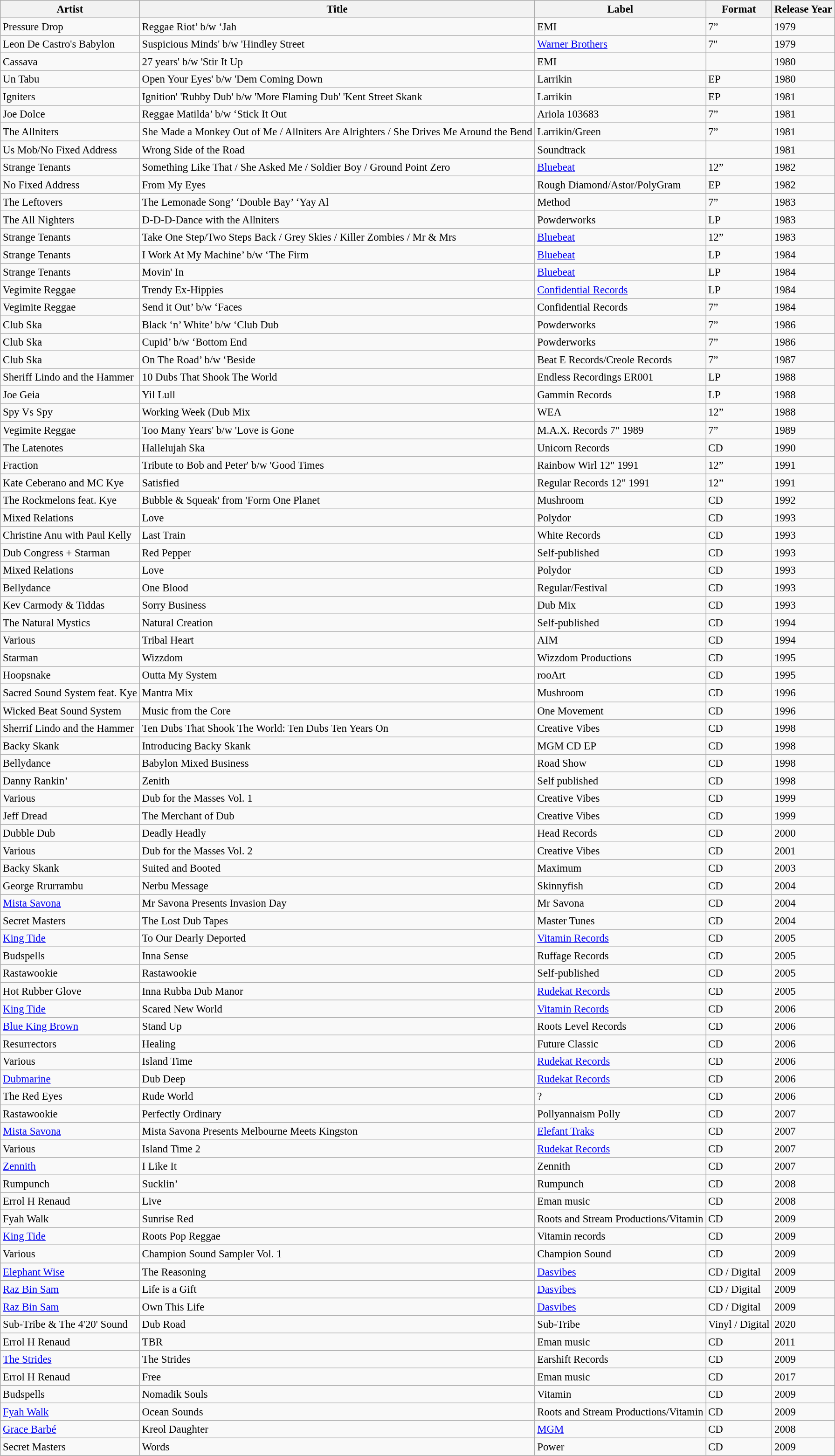<table class="wikitable" style="font-size:95%">
<tr>
<th>Artist</th>
<th>Title</th>
<th>Label</th>
<th>Format</th>
<th>Release Year</th>
</tr>
<tr>
<td>Pressure Drop</td>
<td>Reggae Riot’ b/w ‘Jah</td>
<td>EMI</td>
<td>7”</td>
<td>1979</td>
</tr>
<tr>
<td>Leon De Castro's Babylon</td>
<td>Suspicious Minds' b/w 'Hindley Street</td>
<td><a href='#'>Warner Brothers</a></td>
<td>7"</td>
<td>1979</td>
</tr>
<tr>
<td>Cassava</td>
<td>27 years' b/w 'Stir It Up</td>
<td>EMI</td>
<td></td>
<td>1980</td>
</tr>
<tr>
<td>Un Tabu</td>
<td>Open Your Eyes' b/w 'Dem Coming Down</td>
<td>Larrikin</td>
<td>EP</td>
<td>1980</td>
</tr>
<tr>
<td>Igniters</td>
<td>Ignition' 'Rubby Dub' b/w 'More Flaming Dub' 'Kent Street Skank</td>
<td>Larrikin</td>
<td>EP</td>
<td>1981</td>
</tr>
<tr>
<td>Joe Dolce</td>
<td>Reggae Matilda’ b/w ‘Stick It Out</td>
<td>Ariola 103683</td>
<td>7”</td>
<td>1981</td>
</tr>
<tr>
<td>The Allniters</td>
<td>She Made a Monkey Out of Me / Allniters Are Alrighters / She Drives Me Around the Bend</td>
<td>Larrikin/Green</td>
<td>7”</td>
<td>1981</td>
</tr>
<tr>
<td>Us Mob/No Fixed Address</td>
<td>Wrong Side of the Road</td>
<td>Soundtrack</td>
<td></td>
<td>1981</td>
</tr>
<tr>
<td>Strange Tenants</td>
<td>Something Like That / She Asked Me / Soldier Boy / Ground Point Zero</td>
<td><a href='#'>Bluebeat</a></td>
<td>12”</td>
<td>1982</td>
</tr>
<tr>
<td>No Fixed Address</td>
<td>From My Eyes</td>
<td>Rough Diamond/Astor/PolyGram</td>
<td>EP</td>
<td>1982</td>
</tr>
<tr>
<td>The Leftovers</td>
<td>The Lemonade Song’ ‘Double Bay’ ‘Yay Al</td>
<td>Method</td>
<td>7”</td>
<td>1983</td>
</tr>
<tr>
<td>The All Nighters</td>
<td>D-D-D-Dance with the Allniters</td>
<td>Powderworks</td>
<td>LP</td>
<td>1983</td>
</tr>
<tr>
<td>Strange Tenants</td>
<td>Take One Step/Two Steps Back / Grey Skies / Killer Zombies / Mr & Mrs</td>
<td><a href='#'>Bluebeat</a></td>
<td>12”</td>
<td>1983</td>
</tr>
<tr>
<td>Strange Tenants</td>
<td>I Work At My Machine’ b/w ‘The Firm</td>
<td><a href='#'>Bluebeat</a></td>
<td>LP</td>
<td>1984</td>
</tr>
<tr>
<td>Strange Tenants</td>
<td>Movin' In</td>
<td><a href='#'>Bluebeat</a></td>
<td>LP</td>
<td>1984</td>
</tr>
<tr>
<td>Vegimite Reggae</td>
<td>Trendy Ex-Hippies</td>
<td><a href='#'>Confidential Records</a></td>
<td>LP</td>
<td>1984</td>
</tr>
<tr>
<td>Vegimite Reggae</td>
<td>Send it Out’ b/w ‘Faces</td>
<td>Confidential Records</td>
<td>7”</td>
<td>1984</td>
</tr>
<tr>
<td>Club Ska</td>
<td>Black ‘n’ White’ b/w ‘Club Dub</td>
<td>Powderworks</td>
<td>7”</td>
<td>1986</td>
</tr>
<tr>
<td>Club Ska</td>
<td>Cupid’ b/w ‘Bottom End</td>
<td>Powderworks</td>
<td>7”</td>
<td>1986</td>
</tr>
<tr>
<td>Club Ska</td>
<td>On The Road’ b/w ‘Beside</td>
<td>Beat E Records/Creole Records</td>
<td>7”</td>
<td>1987</td>
</tr>
<tr>
<td>Sheriff Lindo and the Hammer</td>
<td>10 Dubs That Shook The World</td>
<td>Endless Recordings ER001</td>
<td>LP</td>
<td>1988</td>
</tr>
<tr>
<td>Joe Geia</td>
<td>Yil Lull</td>
<td>Gammin Records</td>
<td>LP</td>
<td>1988</td>
</tr>
<tr>
<td>Spy Vs Spy</td>
<td>Working Week (Dub Mix</td>
<td>WEA</td>
<td>12”</td>
<td>1988</td>
</tr>
<tr>
<td>Vegimite Reggae</td>
<td>Too Many Years' b/w 'Love is Gone</td>
<td>M.A.X. Records 7" 1989</td>
<td>7”</td>
<td>1989</td>
</tr>
<tr>
<td>The Latenotes</td>
<td>Hallelujah Ska</td>
<td>Unicorn Records</td>
<td>CD</td>
<td>1990</td>
</tr>
<tr>
<td>Fraction</td>
<td>Tribute to Bob and Peter' b/w 'Good Times</td>
<td>Rainbow Wirl 12" 1991</td>
<td>12”</td>
<td>1991</td>
</tr>
<tr>
<td>Kate Ceberano and MC Kye</td>
<td>Satisfied</td>
<td>Regular Records 12" 1991</td>
<td>12”</td>
<td>1991</td>
</tr>
<tr>
<td>The Rockmelons feat. Kye</td>
<td>Bubble & Squeak' from 'Form One Planet</td>
<td>Mushroom</td>
<td>CD</td>
<td>1992</td>
</tr>
<tr>
<td>Mixed Relations</td>
<td>Love</td>
<td>Polydor</td>
<td>CD</td>
<td>1993</td>
</tr>
<tr>
<td>Christine Anu with Paul Kelly</td>
<td>Last Train</td>
<td>White Records</td>
<td>CD</td>
<td>1993</td>
</tr>
<tr>
<td>Dub Congress + Starman</td>
<td>Red Pepper</td>
<td>Self-published</td>
<td>CD</td>
<td>1993</td>
</tr>
<tr>
<td>Mixed Relations</td>
<td>Love</td>
<td>Polydor</td>
<td>CD</td>
<td>1993</td>
</tr>
<tr>
<td>Bellydance</td>
<td>One Blood</td>
<td>Regular/Festival</td>
<td>CD</td>
<td>1993</td>
</tr>
<tr>
<td>Kev Carmody & Tiddas</td>
<td>Sorry Business</td>
<td>Dub Mix</td>
<td>CD</td>
<td>1993</td>
</tr>
<tr>
<td>The Natural Mystics</td>
<td>Natural Creation</td>
<td>Self-published</td>
<td>CD</td>
<td>1994</td>
</tr>
<tr>
<td>Various</td>
<td>Tribal Heart</td>
<td>AIM</td>
<td>CD</td>
<td>1994</td>
</tr>
<tr>
<td>Starman</td>
<td>Wizzdom</td>
<td>Wizzdom Productions</td>
<td>CD</td>
<td>1995</td>
</tr>
<tr>
<td>Hoopsnake</td>
<td>Outta My System</td>
<td>rooArt</td>
<td>CD</td>
<td>1995</td>
</tr>
<tr>
<td>Sacred Sound System feat. Kye</td>
<td>Mantra Mix</td>
<td>Mushroom</td>
<td>CD</td>
<td>1996</td>
</tr>
<tr>
<td>Wicked Beat Sound System</td>
<td>Music from the Core</td>
<td>One Movement</td>
<td>CD</td>
<td>1996</td>
</tr>
<tr>
<td>Sherrif Lindo and the Hammer</td>
<td>Ten Dubs That Shook The World: Ten Dubs Ten Years On</td>
<td>Creative Vibes</td>
<td>CD</td>
<td>1998</td>
</tr>
<tr>
<td>Backy Skank</td>
<td>Introducing Backy Skank</td>
<td>MGM CD EP</td>
<td>CD</td>
<td>1998</td>
</tr>
<tr>
<td>Bellydance</td>
<td>Babylon Mixed Business</td>
<td>Road Show</td>
<td>CD</td>
<td>1998</td>
</tr>
<tr>
<td>Danny Rankin’</td>
<td>Zenith</td>
<td>Self published</td>
<td>CD</td>
<td>1998</td>
</tr>
<tr>
<td>Various</td>
<td>Dub for the Masses Vol. 1</td>
<td>Creative Vibes</td>
<td>CD</td>
<td>1999</td>
</tr>
<tr>
<td>Jeff Dread</td>
<td>The Merchant of Dub</td>
<td>Creative Vibes</td>
<td>CD</td>
<td>1999</td>
</tr>
<tr>
<td>Dubble Dub</td>
<td>Deadly Headly</td>
<td>Head Records</td>
<td>CD</td>
<td>2000</td>
</tr>
<tr>
<td>Various</td>
<td>Dub for the Masses Vol. 2</td>
<td>Creative Vibes</td>
<td>CD</td>
<td>2001</td>
</tr>
<tr>
<td>Backy Skank</td>
<td>Suited and Booted</td>
<td>Maximum</td>
<td>CD</td>
<td>2003</td>
</tr>
<tr>
<td>George Rrurrambu</td>
<td>Nerbu Message</td>
<td>Skinnyfish</td>
<td>CD</td>
<td>2004</td>
</tr>
<tr>
<td><a href='#'>Mista Savona</a></td>
<td>Mr Savona Presents Invasion Day</td>
<td>Mr Savona</td>
<td>CD</td>
<td>2004</td>
</tr>
<tr>
<td>Secret Masters</td>
<td>The Lost Dub Tapes</td>
<td>Master Tunes</td>
<td>CD</td>
<td>2004</td>
</tr>
<tr>
<td><a href='#'>King Tide</a></td>
<td>To Our Dearly Deported</td>
<td><a href='#'>Vitamin Records</a></td>
<td>CD</td>
<td>2005</td>
</tr>
<tr>
<td>Budspells</td>
<td>Inna Sense</td>
<td>Ruffage Records</td>
<td>CD</td>
<td>2005</td>
</tr>
<tr>
<td>Rastawookie</td>
<td>Rastawookie</td>
<td>Self-published</td>
<td>CD</td>
<td>2005</td>
</tr>
<tr>
<td>Hot Rubber Glove</td>
<td>Inna Rubba Dub Manor</td>
<td><a href='#'>Rudekat Records</a></td>
<td>CD</td>
<td>2005</td>
</tr>
<tr>
<td><a href='#'>King Tide</a></td>
<td>Scared New World</td>
<td><a href='#'>Vitamin Records</a></td>
<td>CD</td>
<td>2006</td>
</tr>
<tr>
<td><a href='#'>Blue King Brown</a></td>
<td>Stand Up</td>
<td>Roots Level Records</td>
<td>CD</td>
<td>2006</td>
</tr>
<tr>
<td>Resurrectors</td>
<td>Healing</td>
<td>Future Classic</td>
<td>CD</td>
<td>2006</td>
</tr>
<tr>
<td>Various</td>
<td>Island Time</td>
<td><a href='#'>Rudekat Records</a></td>
<td>CD</td>
<td>2006</td>
</tr>
<tr>
<td><a href='#'>Dubmarine</a></td>
<td>Dub Deep</td>
<td><a href='#'>Rudekat Records</a></td>
<td>CD</td>
<td>2006</td>
</tr>
<tr>
<td>The Red Eyes</td>
<td>Rude World</td>
<td>?</td>
<td>CD</td>
<td>2006</td>
</tr>
<tr>
<td>Rastawookie</td>
<td>Perfectly Ordinary</td>
<td>Pollyannaism Polly</td>
<td>CD</td>
<td>2007</td>
</tr>
<tr>
<td><a href='#'>Mista Savona</a></td>
<td>Mista Savona Presents Melbourne Meets Kingston</td>
<td><a href='#'>Elefant Traks</a></td>
<td>CD</td>
<td>2007</td>
</tr>
<tr>
<td>Various</td>
<td>Island Time 2</td>
<td><a href='#'>Rudekat Records</a></td>
<td>CD</td>
<td>2007</td>
</tr>
<tr>
<td><a href='#'>Zennith</a></td>
<td>I Like It</td>
<td>Zennith</td>
<td>CD</td>
<td>2007</td>
</tr>
<tr>
<td>Rumpunch</td>
<td>Sucklin’</td>
<td>Rumpunch</td>
<td>CD</td>
<td>2008</td>
</tr>
<tr>
<td>Errol H Renaud</td>
<td>Live</td>
<td>Eman music</td>
<td>CD</td>
<td>2008</td>
</tr>
<tr>
<td>Fyah Walk</td>
<td>Sunrise Red</td>
<td>Roots and Stream Productions/Vitamin</td>
<td>CD</td>
<td>2009</td>
</tr>
<tr>
<td><a href='#'>King Tide</a></td>
<td>Roots Pop Reggae</td>
<td>Vitamin records</td>
<td>CD</td>
<td>2009</td>
</tr>
<tr>
<td>Various</td>
<td>Champion Sound Sampler Vol. 1</td>
<td>Champion Sound</td>
<td>CD</td>
<td>2009</td>
</tr>
<tr>
<td><a href='#'>Elephant Wise</a></td>
<td>The Reasoning</td>
<td><a href='#'>Dasvibes</a></td>
<td>CD / Digital</td>
<td>2009</td>
</tr>
<tr>
<td><a href='#'>Raz Bin Sam</a></td>
<td>Life is a Gift</td>
<td><a href='#'>Dasvibes</a></td>
<td>CD / Digital</td>
<td>2009</td>
</tr>
<tr>
<td><a href='#'>Raz Bin Sam</a></td>
<td>Own This Life</td>
<td><a href='#'>Dasvibes</a></td>
<td>CD / Digital</td>
<td>2009</td>
</tr>
<tr>
<td>Sub-Tribe & The 4'20' Sound</td>
<td>Dub Road</td>
<td>Sub-Tribe</td>
<td>Vinyl / Digital</td>
<td>2020</td>
</tr>
<tr>
<td>Errol H Renaud</td>
<td>TBR</td>
<td>Eman music</td>
<td>CD</td>
<td>2011</td>
</tr>
<tr>
<td><a href='#'>The Strides</a></td>
<td>The Strides</td>
<td>Earshift Records</td>
<td>CD</td>
<td>2009</td>
</tr>
<tr>
<td>Errol H Renaud</td>
<td>Free</td>
<td>Eman music</td>
<td>CD</td>
<td>2017</td>
</tr>
<tr>
<td>Budspells</td>
<td>Nomadik Souls</td>
<td>Vitamin</td>
<td>CD</td>
<td>2009</td>
</tr>
<tr>
<td><a href='#'>Fyah Walk</a></td>
<td>Ocean Sounds</td>
<td>Roots and Stream Productions/Vitamin</td>
<td>CD</td>
<td>2009</td>
</tr>
<tr>
<td><a href='#'>Grace Barbé</a></td>
<td>Kreol Daughter</td>
<td><a href='#'>MGM</a></td>
<td>CD</td>
<td>2008</td>
</tr>
<tr>
<td>Secret Masters</td>
<td>Words</td>
<td>Power</td>
<td>CD</td>
<td>2009</td>
</tr>
</table>
